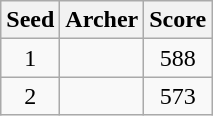<table class="wikitable" style="text-align:center">
<tr>
<th>Seed</th>
<th>Archer</th>
<th>Score</th>
</tr>
<tr>
<td>1</td>
<td align=left></td>
<td>588</td>
</tr>
<tr>
<td>2</td>
<td align=left></td>
<td>573</td>
</tr>
</table>
